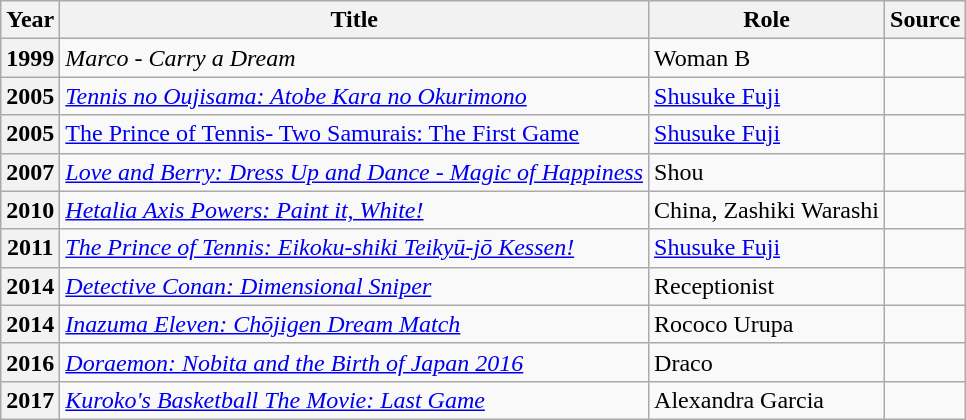<table class="wikitable">
<tr>
<th>Year</th>
<th>Title</th>
<th>Role</th>
<th>Source</th>
</tr>
<tr>
<th>1999</th>
<td><em>Marco - Carry a Dream</em></td>
<td>Woman B</td>
<td></td>
</tr>
<tr>
<th>2005</th>
<td><a href='#'><em>Tennis no Oujisama: Atobe Kara no Okurimono</em></a></td>
<td><a href='#'>Shusuke Fuji</a></td>
<td></td>
</tr>
<tr>
<th>2005</th>
<td><a href='#'>The Prince of Tennis- Two Samurais: The First Game</a></td>
<td><a href='#'>Shusuke Fuji</a></td>
<td></td>
</tr>
<tr>
<th>2007</th>
<td><a href='#'><em>Love and Berry: Dress Up and Dance - Magic of Happiness</em></a></td>
<td>Shou</td>
<td></td>
</tr>
<tr>
<th>2010</th>
<td><em><a href='#'>Hetalia Axis Powers: Paint it, White!</a></em></td>
<td>China, Zashiki Warashi</td>
<td></td>
</tr>
<tr>
<th>2011</th>
<td><a href='#'><em>The Prince of Tennis: Eikoku-shiki Teikyū-jō Kessen!</em></a></td>
<td><a href='#'>Shusuke Fuji</a></td>
<td></td>
</tr>
<tr>
<th>2014</th>
<td><em><a href='#'>Detective Conan: Dimensional Sniper</a></em></td>
<td>Receptionist</td>
<td></td>
</tr>
<tr>
<th>2014</th>
<td><a href='#'><em>Inazuma Eleven: Chōjigen Dream Match</em></a></td>
<td>Rococo Urupa</td>
<td></td>
</tr>
<tr>
<th>2016</th>
<td><em><a href='#'>Doraemon: Nobita and the Birth of Japan 2016</a></em></td>
<td>Draco</td>
<td></td>
</tr>
<tr>
<th>2017</th>
<td><em><a href='#'>Kuroko's Basketball The Movie: Last Game</a></em></td>
<td>Alexandra Garcia</td>
<td></td>
</tr>
</table>
